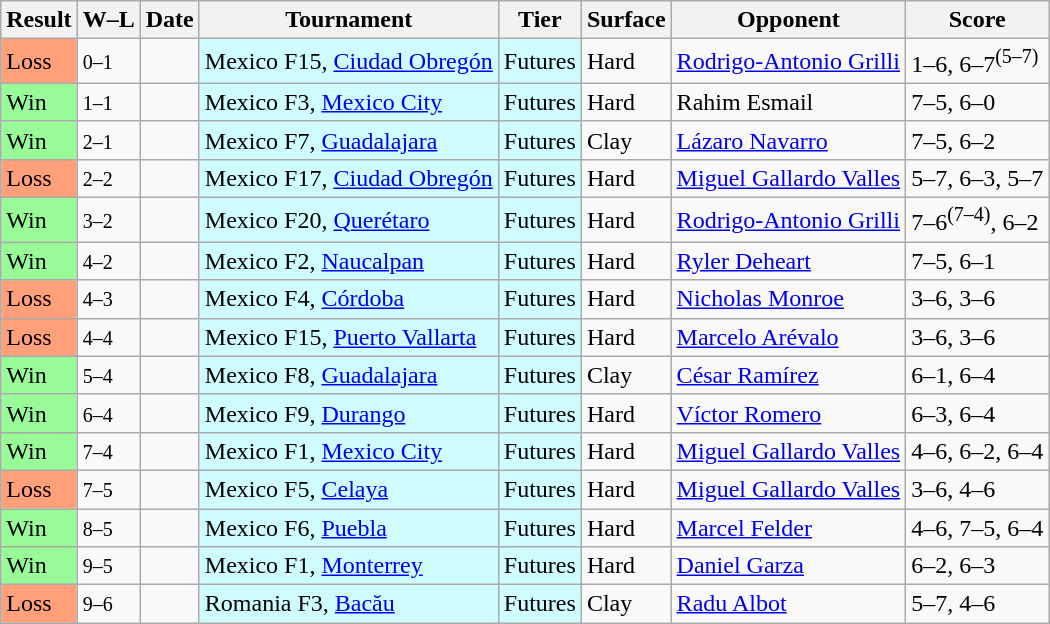<table class="sortable wikitable">
<tr>
<th>Result</th>
<th class="unsortable">W–L</th>
<th>Date</th>
<th>Tournament</th>
<th>Tier</th>
<th>Surface</th>
<th>Opponent</th>
<th class="unsortable">Score</th>
</tr>
<tr>
<td bgcolor=FFA07A>Loss</td>
<td><small>0–1</small></td>
<td></td>
<td style="background:#cffcff;">Mexico F15, <a href='#'>Ciudad Obregón</a></td>
<td style="background:#cffcff;">Futures</td>
<td>Hard</td>
<td> <a href='#'>Rodrigo-Antonio Grilli</a></td>
<td>1–6, 6–7<sup>(5–7)</sup></td>
</tr>
<tr>
<td bgcolor=98FB98>Win</td>
<td><small>1–1</small></td>
<td></td>
<td style="background:#cffcff;">Mexico F3, <a href='#'>Mexico City</a></td>
<td style="background:#cffcff;">Futures</td>
<td>Hard</td>
<td> Rahim Esmail</td>
<td>7–5, 6–0</td>
</tr>
<tr>
<td bgcolor=98FB98>Win</td>
<td><small>2–1</small></td>
<td></td>
<td style="background:#cffcff;">Mexico F7, <a href='#'>Guadalajara</a></td>
<td style="background:#cffcff;">Futures</td>
<td>Clay</td>
<td> <a href='#'>Lázaro Navarro</a></td>
<td>7–5, 6–2</td>
</tr>
<tr>
<td bgcolor=FFA07A>Loss</td>
<td><small>2–2</small></td>
<td></td>
<td style="background:#cffcff;">Mexico F17, <a href='#'>Ciudad Obregón</a></td>
<td style="background:#cffcff;">Futures</td>
<td>Hard</td>
<td> <a href='#'>Miguel Gallardo Valles</a></td>
<td>5–7, 6–3, 5–7</td>
</tr>
<tr>
<td bgcolor=98FB98>Win</td>
<td><small>3–2</small></td>
<td></td>
<td style="background:#cffcff;">Mexico F20, <a href='#'>Querétaro</a></td>
<td style="background:#cffcff;">Futures</td>
<td>Hard</td>
<td> <a href='#'>Rodrigo-Antonio Grilli</a></td>
<td>7–6<sup>(7–4)</sup>, 6–2</td>
</tr>
<tr>
<td bgcolor=98FB98>Win</td>
<td><small>4–2</small></td>
<td></td>
<td style="background:#cffcff;">Mexico F2, <a href='#'>Naucalpan</a></td>
<td style="background:#cffcff;">Futures</td>
<td>Hard</td>
<td> <a href='#'>Ryler Deheart</a></td>
<td>7–5, 6–1</td>
</tr>
<tr>
<td bgcolor=FFA07A>Loss</td>
<td><small>4–3</small></td>
<td></td>
<td style="background:#cffcff;">Mexico F4, <a href='#'>Córdoba</a></td>
<td style="background:#cffcff;">Futures</td>
<td>Hard</td>
<td> <a href='#'>Nicholas Monroe</a></td>
<td>3–6, 3–6</td>
</tr>
<tr>
<td bgcolor=FFA07A>Loss</td>
<td><small>4–4</small></td>
<td></td>
<td style="background:#cffcff;">Mexico F15, <a href='#'>Puerto Vallarta</a></td>
<td style="background:#cffcff;">Futures</td>
<td>Hard</td>
<td> <a href='#'>Marcelo Arévalo</a></td>
<td>3–6, 3–6</td>
</tr>
<tr>
<td bgcolor=98FB98>Win</td>
<td><small>5–4</small></td>
<td></td>
<td style="background:#cffcff;">Mexico F8, <a href='#'>Guadalajara</a></td>
<td style="background:#cffcff;">Futures</td>
<td>Clay</td>
<td> <a href='#'>César Ramírez</a></td>
<td>6–1, 6–4</td>
</tr>
<tr>
<td bgcolor=98FB98>Win</td>
<td><small>6–4</small></td>
<td></td>
<td style="background:#cffcff;">Mexico F9, <a href='#'>Durango</a></td>
<td style="background:#cffcff;">Futures</td>
<td>Hard</td>
<td> <a href='#'>Víctor Romero</a></td>
<td>6–3, 6–4</td>
</tr>
<tr>
<td bgcolor=98FB98>Win</td>
<td><small>7–4</small></td>
<td></td>
<td style="background:#cffcff;">Mexico F1, <a href='#'>Mexico City</a></td>
<td style="background:#cffcff;">Futures</td>
<td>Hard</td>
<td> <a href='#'>Miguel Gallardo Valles</a></td>
<td>4–6, 6–2, 6–4</td>
</tr>
<tr>
<td bgcolor=FFA07A>Loss</td>
<td><small>7–5</small></td>
<td></td>
<td style="background:#cffcff;">Mexico F5, <a href='#'>Celaya</a></td>
<td style="background:#cffcff;">Futures</td>
<td>Hard</td>
<td> <a href='#'>Miguel Gallardo Valles</a></td>
<td>3–6, 4–6</td>
</tr>
<tr>
<td bgcolor=98FB98>Win</td>
<td><small>8–5</small></td>
<td></td>
<td style="background:#cffcff;">Mexico F6, <a href='#'>Puebla</a></td>
<td style="background:#cffcff;">Futures</td>
<td>Hard</td>
<td> <a href='#'>Marcel Felder</a></td>
<td>4–6, 7–5, 6–4</td>
</tr>
<tr>
<td bgcolor=98FB98>Win</td>
<td><small>9–5</small></td>
<td></td>
<td style="background:#cffcff;">Mexico F1, <a href='#'>Monterrey</a></td>
<td style="background:#cffcff;">Futures</td>
<td>Hard</td>
<td> <a href='#'>Daniel Garza</a></td>
<td>6–2, 6–3</td>
</tr>
<tr>
<td bgcolor=FFA07A>Loss</td>
<td><small>9–6</small></td>
<td></td>
<td style="background:#cffcff;">Romania F3, <a href='#'>Bacău</a></td>
<td style="background:#cffcff;">Futures</td>
<td>Clay</td>
<td> <a href='#'>Radu Albot</a></td>
<td>5–7, 4–6</td>
</tr>
</table>
